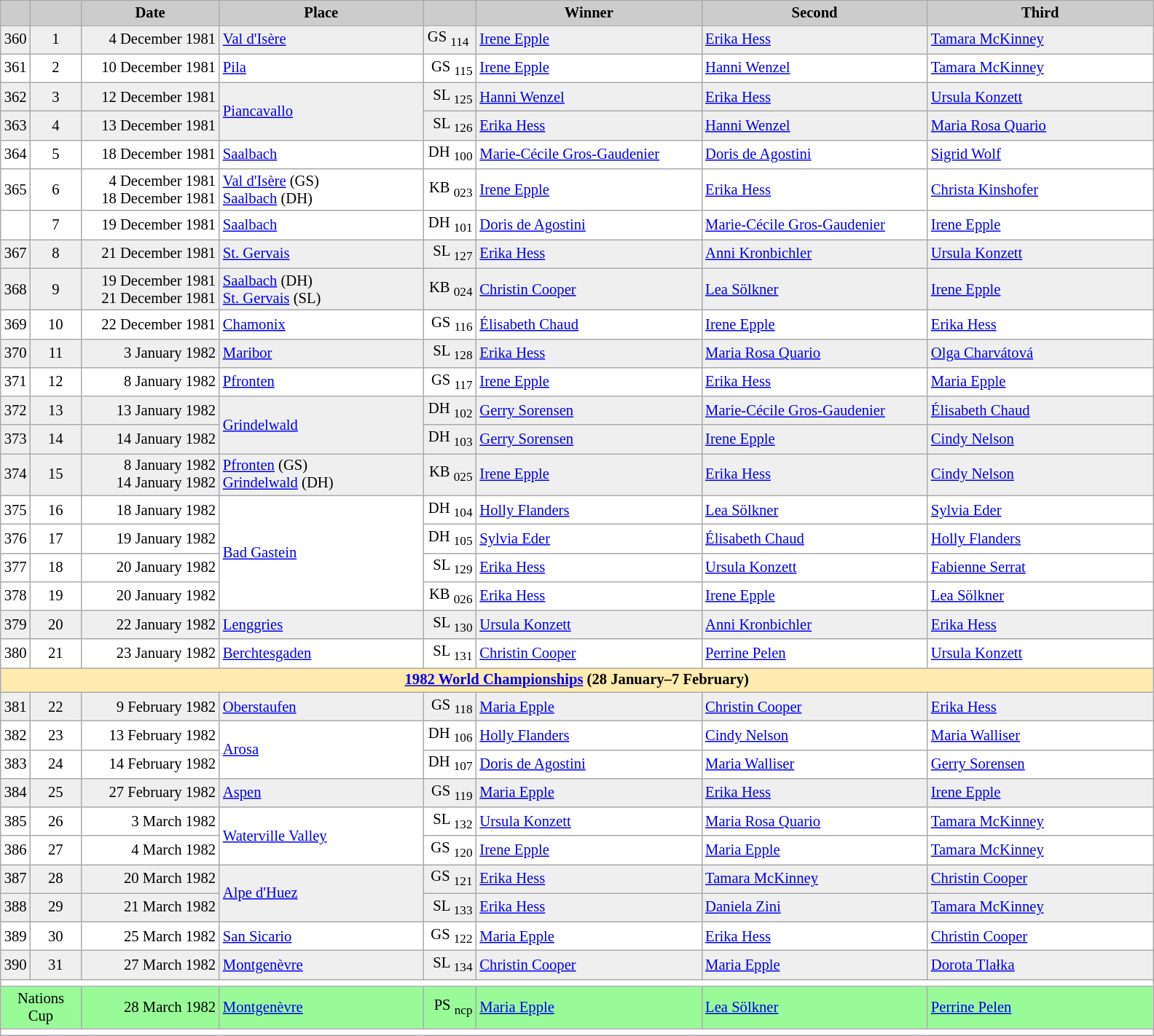<table class="wikitable plainrowheaders" style="background:#fff; font-size:86%; line-height:16px; border:grey solid 1px; border-collapse:collapse;">
<tr style="background:#ccc; text-align:center;">
<td align="center" width="13"></td>
<td align="center" width="40"></td>
<td align="center" width="120"><strong>Date</strong></td>
<td align="center" width="180"><strong>Place</strong></td>
<td align="center" width="42"></td>
<td align="center" width="200"><strong>Winner</strong></td>
<td align="center" width="200"><strong>Second</strong></td>
<td align="center" width="200"><strong>Third</strong></td>
</tr>
<tr bgcolor="#EFEFEF">
<td align=center>360</td>
<td align=center>1</td>
<td align=right>4 December 1981</td>
<td> <a href='#'>Val d'Isère</a></td>
<td align=right>GS <sub>114</sub> </td>
<td> <a href='#'>Irene Epple</a></td>
<td> <a href='#'>Erika Hess</a></td>
<td> <a href='#'>Tamara McKinney</a></td>
</tr>
<tr>
<td align=center>361</td>
<td align=center>2</td>
<td align=right>10 December 1981</td>
<td> <a href='#'>Pila</a></td>
<td align=right>GS <sub>115</sub></td>
<td> <a href='#'>Irene Epple</a></td>
<td> <a href='#'>Hanni Wenzel</a></td>
<td> <a href='#'>Tamara McKinney</a></td>
</tr>
<tr bgcolor="#EFEFEF">
<td align=center>362</td>
<td align=center>3</td>
<td align=right>12 December 1981</td>
<td rowspan=2> <a href='#'>Piancavallo</a></td>
<td align=right>SL <sub>125</sub></td>
<td> <a href='#'>Hanni Wenzel</a></td>
<td> <a href='#'>Erika Hess</a></td>
<td> <a href='#'>Ursula Konzett</a></td>
</tr>
<tr bgcolor="#EFEFEF">
<td align=center>363</td>
<td align=center>4</td>
<td align=right>13 December 1981</td>
<td align=right>SL <sub>126</sub></td>
<td> <a href='#'>Erika Hess</a></td>
<td> <a href='#'>Hanni Wenzel</a></td>
<td> <a href='#'>Maria Rosa Quario</a></td>
</tr>
<tr align="left">
<td align=center>364</td>
<td align=center>5</td>
<td align=right>18 December 1981</td>
<td> <a href='#'>Saalbach</a></td>
<td align=right>DH <sub>100</sub></td>
<td> <a href='#'>Marie-Cécile Gros-Gaudenier</a></td>
<td> <a href='#'>Doris de Agostini</a></td>
<td> <a href='#'>Sigrid Wolf</a></td>
</tr>
<tr>
<td align=center>365</td>
<td align=center>6</td>
<td align=right>4 December 1981<br>18 December 1981</td>
<td> <a href='#'>Val d'Isère</a> (GS)<br> <a href='#'>Saalbach</a> (DH)</td>
<td align=right>KB <sub>023</sub></td>
<td> <a href='#'>Irene Epple</a></td>
<td> <a href='#'>Erika Hess</a></td>
<td> <a href='#'>Christa Kinshofer</a></td>
</tr>
<tr align="left">
<td align=center></td>
<td align=center>7</td>
<td align=right>19 December 1981</td>
<td> <a href='#'>Saalbach</a></td>
<td align=right>DH <sub>101</sub></td>
<td> <a href='#'>Doris de Agostini</a></td>
<td> <a href='#'>Marie-Cécile Gros-Gaudenier</a></td>
<td> <a href='#'>Irene Epple</a></td>
</tr>
<tr bgcolor="#EFEFEF">
<td align=center>367</td>
<td align=center>8</td>
<td align=right>21 December 1981</td>
<td> <a href='#'>St. Gervais</a></td>
<td align=right>SL <sub>127</sub></td>
<td> <a href='#'>Erika Hess</a></td>
<td> <a href='#'>Anni Kronbichler</a></td>
<td> <a href='#'>Ursula Konzett</a></td>
</tr>
<tr bgcolor="#EFEFEF">
<td align=center>368</td>
<td align=center>9</td>
<td align=right>19 December 1981<br>21 December 1981</td>
<td> <a href='#'>Saalbach</a> (DH)<br> <a href='#'>St. Gervais</a> (SL)</td>
<td align=right>KB <sub>024</sub></td>
<td> <a href='#'>Christin Cooper</a></td>
<td> <a href='#'>Lea Sölkner</a></td>
<td> <a href='#'>Irene Epple</a></td>
</tr>
<tr>
<td align=center>369</td>
<td align=center>10</td>
<td align=right>22 December 1981</td>
<td> <a href='#'>Chamonix</a></td>
<td align=right>GS <sub>116</sub></td>
<td> <a href='#'>Élisabeth Chaud</a></td>
<td> <a href='#'>Irene Epple</a></td>
<td> <a href='#'>Erika Hess</a></td>
</tr>
<tr bgcolor="#EFEFEF">
<td align=center>370</td>
<td align=center>11</td>
<td align=right>3 January 1982</td>
<td> <a href='#'>Maribor</a></td>
<td align=right>SL <sub>128</sub></td>
<td> <a href='#'>Erika Hess</a></td>
<td> <a href='#'>Maria Rosa Quario</a></td>
<td> <a href='#'>Olga Charvátová</a></td>
</tr>
<tr>
<td align=center>371</td>
<td align=center>12</td>
<td align=right>8 January 1982</td>
<td> <a href='#'>Pfronten</a></td>
<td align=right>GS <sub>117</sub></td>
<td> <a href='#'>Irene Epple</a></td>
<td> <a href='#'>Erika Hess</a></td>
<td> <a href='#'>Maria Epple</a></td>
</tr>
<tr bgcolor="#EFEFEF">
<td align=center>372</td>
<td align=center>13</td>
<td align=right>13 January 1982</td>
<td rowspan=2> <a href='#'>Grindelwald</a></td>
<td align=right>DH <sub>102</sub></td>
<td> <a href='#'>Gerry Sorensen</a></td>
<td> <a href='#'>Marie-Cécile Gros-Gaudenier</a></td>
<td> <a href='#'>Élisabeth Chaud</a></td>
</tr>
<tr bgcolor="#EFEFEF">
<td align=center>373</td>
<td align=center>14</td>
<td align=right>14 January 1982</td>
<td align=right>DH <sub>103</sub></td>
<td> <a href='#'>Gerry Sorensen</a></td>
<td> <a href='#'>Irene Epple</a></td>
<td> <a href='#'>Cindy Nelson</a></td>
</tr>
<tr bgcolor="#EFEFEF">
<td align=center>374</td>
<td align=center>15</td>
<td align=right>8 January 1982<br>14 January 1982</td>
<td> <a href='#'>Pfronten</a> (GS)<br> <a href='#'>Grindelwald</a> (DH)</td>
<td align=right>KB <sub>025</sub></td>
<td> <a href='#'>Irene Epple</a></td>
<td> <a href='#'>Erika Hess</a></td>
<td> <a href='#'>Cindy Nelson</a></td>
</tr>
<tr>
<td align=center>375</td>
<td align=center>16</td>
<td align=right>18 January 1982</td>
<td rowspan=4> <a href='#'>Bad Gastein</a></td>
<td align=right>DH <sub>104</sub></td>
<td> <a href='#'>Holly Flanders</a></td>
<td> <a href='#'>Lea Sölkner</a></td>
<td> <a href='#'>Sylvia Eder</a></td>
</tr>
<tr>
<td align=center>376</td>
<td align=center>17</td>
<td align=right>19 January 1982</td>
<td align=right>DH <sub>105</sub></td>
<td> <a href='#'>Sylvia Eder</a></td>
<td> <a href='#'>Élisabeth Chaud</a></td>
<td> <a href='#'>Holly Flanders</a></td>
</tr>
<tr>
<td align=center>377</td>
<td align=center>18</td>
<td align=right>20 January 1982</td>
<td align=right>SL <sub>129</sub></td>
<td> <a href='#'>Erika Hess</a></td>
<td> <a href='#'>Ursula Konzett</a></td>
<td> <a href='#'>Fabienne Serrat</a></td>
</tr>
<tr>
<td align=center>378</td>
<td align=center>19</td>
<td align=right>20 January 1982</td>
<td align=right>KB <sub>026</sub></td>
<td> <a href='#'>Erika Hess</a></td>
<td> <a href='#'>Irene Epple</a></td>
<td> <a href='#'>Lea Sölkner</a></td>
</tr>
<tr bgcolor="#EFEFEF">
<td align=center>379</td>
<td align=center>20</td>
<td align=right>22 January 1982</td>
<td> <a href='#'>Lenggries</a></td>
<td align=right>SL <sub>130</sub></td>
<td> <a href='#'>Ursula Konzett</a></td>
<td> <a href='#'>Anni Kronbichler</a></td>
<td> <a href='#'>Erika Hess</a></td>
</tr>
<tr>
<td align=center>380</td>
<td align=center>21</td>
<td align=right>23 January 1982</td>
<td> <a href='#'>Berchtesgaden</a></td>
<td align=right>SL <sub>131</sub></td>
<td> <a href='#'>Christin Cooper</a></td>
<td> <a href='#'>Perrine Pelen</a></td>
<td> <a href='#'>Ursula Konzett</a></td>
</tr>
<tr style="background:#FFEBAD">
<td colspan="8" style="text-align:center;"><strong><a href='#'>1982 World Championships</a> (28 January–7 February)</strong></td>
</tr>
<tr bgcolor="#EFEFEF">
<td align=center>381</td>
<td align=center>22</td>
<td align=right>9 February 1982</td>
<td> <a href='#'>Oberstaufen</a></td>
<td align=right>GS <sub>118</sub></td>
<td> <a href='#'>Maria Epple</a></td>
<td> <a href='#'>Christin Cooper</a></td>
<td> <a href='#'>Erika Hess</a></td>
</tr>
<tr>
<td align=center>382</td>
<td align=center>23</td>
<td align=right>13 February 1982</td>
<td rowspan=2> <a href='#'>Arosa</a></td>
<td align=right>DH <sub>106</sub></td>
<td> <a href='#'>Holly Flanders</a></td>
<td> <a href='#'>Cindy Nelson</a></td>
<td> <a href='#'>Maria Walliser</a></td>
</tr>
<tr align="left">
<td align=center>383</td>
<td align="center">24</td>
<td align=right>14 February 1982</td>
<td align=right>DH <sub>107</sub></td>
<td> <a href='#'>Doris de Agostini</a></td>
<td> <a href='#'>Maria Walliser</a></td>
<td> <a href='#'>Gerry Sorensen</a></td>
</tr>
<tr bgcolor="#EFEFEF">
<td align=center>384</td>
<td align=center>25</td>
<td align=right>27 February 1982</td>
<td> <a href='#'>Aspen</a></td>
<td align=right>GS <sub>119</sub></td>
<td> <a href='#'>Maria Epple</a></td>
<td> <a href='#'>Erika Hess</a></td>
<td> <a href='#'>Irene Epple</a></td>
</tr>
<tr>
<td align=center>385</td>
<td align=center>26</td>
<td align=right>3 March 1982</td>
<td rowspan=2> <a href='#'>Waterville Valley</a></td>
<td align=right>SL <sub>132</sub></td>
<td> <a href='#'>Ursula Konzett</a></td>
<td> <a href='#'>Maria Rosa Quario</a></td>
<td> <a href='#'>Tamara McKinney</a></td>
</tr>
<tr>
<td align=center>386</td>
<td align=center>27</td>
<td align=right>4 March 1982</td>
<td align=right>GS <sub>120</sub></td>
<td> <a href='#'>Irene Epple</a></td>
<td> <a href='#'>Maria Epple</a></td>
<td> <a href='#'>Tamara McKinney</a></td>
</tr>
<tr bgcolor="#EFEFEF">
<td align=center>387</td>
<td align=center>28</td>
<td align=right>20 March 1982</td>
<td rowspan=2> <a href='#'>Alpe d'Huez</a></td>
<td align=right>GS <sub>121</sub></td>
<td> <a href='#'>Erika Hess</a></td>
<td> <a href='#'>Tamara McKinney</a></td>
<td> <a href='#'>Christin Cooper</a></td>
</tr>
<tr bgcolor="#EFEFEF">
<td align=center>388</td>
<td align=center>29</td>
<td align=right>21 March 1982</td>
<td align=right>SL <sub>133</sub></td>
<td> <a href='#'>Erika Hess</a></td>
<td> <a href='#'>Daniela Zini</a></td>
<td> <a href='#'>Tamara McKinney</a></td>
</tr>
<tr>
<td align=center>389</td>
<td align=center>30</td>
<td align=right>25 March 1982</td>
<td> <a href='#'>San Sicario</a></td>
<td align=right>GS <sub>122</sub></td>
<td> <a href='#'>Maria Epple</a></td>
<td> <a href='#'>Erika Hess</a></td>
<td> <a href='#'>Christin Cooper</a></td>
</tr>
<tr bgcolor="#EFEFEF">
<td align=center>390</td>
<td align=center>31</td>
<td align=right>27 March 1982</td>
<td> <a href='#'>Montgenèvre</a></td>
<td align=right>SL <sub>134</sub></td>
<td> <a href='#'>Christin Cooper</a></td>
<td> <a href='#'>Maria Epple</a></td>
<td> <a href='#'>Dorota Tlałka</a></td>
</tr>
<tr>
<td colspan=8></td>
</tr>
<tr bgcolor=#98FB98>
<td colspan=2 align=center>Nations Cup</td>
<td align=right>28 March 1982</td>
<td> <a href='#'>Montgenèvre</a></td>
<td align=right>PS <sub>ncp</sub></td>
<td> <a href='#'>Maria Epple</a></td>
<td> <a href='#'>Lea Sölkner</a></td>
<td> <a href='#'>Perrine Pelen</a></td>
</tr>
<tr>
<td colspan=8></td>
</tr>
</table>
